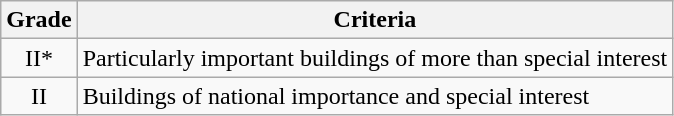<table class="wikitable">
<tr>
<th>Grade</th>
<th>Criteria</th>
</tr>
<tr>
<td align="center" >II*</td>
<td>Particularly important buildings of more than special interest</td>
</tr>
<tr>
<td align="center" >II</td>
<td>Buildings of national importance and special interest</td>
</tr>
</table>
